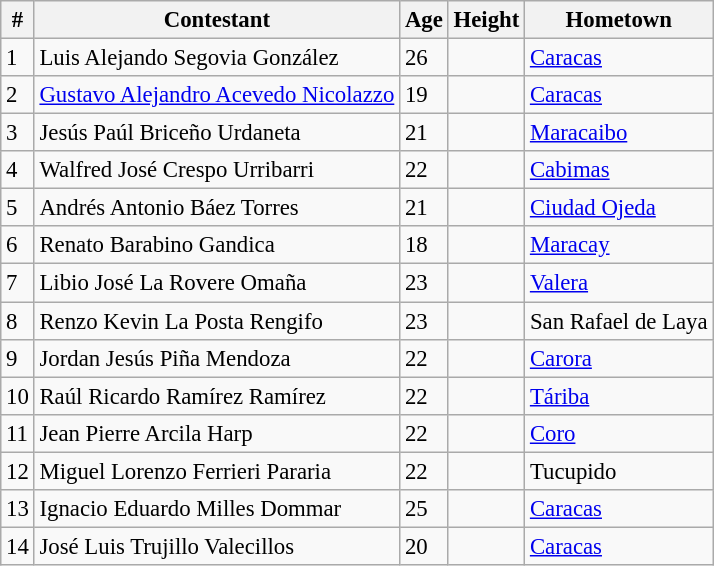<table class="wikitable sortable" style="font-size:95%;">
<tr>
<th>#</th>
<th>Contestant</th>
<th>Age</th>
<th>Height</th>
<th>Hometown</th>
</tr>
<tr>
<td>1</td>
<td>Luis Alejando Segovia González</td>
<td>26</td>
<td></td>
<td><a href='#'>Caracas</a></td>
</tr>
<tr>
<td>2</td>
<td><a href='#'>Gustavo Alejandro Acevedo Nicolazzo</a></td>
<td>19</td>
<td></td>
<td><a href='#'>Caracas</a></td>
</tr>
<tr>
<td>3</td>
<td>Jesús Paúl Briceño Urdaneta</td>
<td>21</td>
<td></td>
<td><a href='#'>Maracaibo</a></td>
</tr>
<tr>
<td>4</td>
<td>Walfred José Crespo Urribarri</td>
<td>22</td>
<td></td>
<td><a href='#'>Cabimas</a></td>
</tr>
<tr>
<td>5</td>
<td>Andrés Antonio Báez Torres</td>
<td>21</td>
<td></td>
<td><a href='#'>Ciudad Ojeda</a></td>
</tr>
<tr>
<td>6</td>
<td>Renato Barabino Gandica</td>
<td>18</td>
<td></td>
<td><a href='#'>Maracay</a></td>
</tr>
<tr>
<td>7</td>
<td>Libio José La Rovere Omaña</td>
<td>23</td>
<td></td>
<td><a href='#'>Valera</a></td>
</tr>
<tr>
<td>8</td>
<td>Renzo Kevin La Posta Rengifo</td>
<td>23</td>
<td></td>
<td>San Rafael de Laya</td>
</tr>
<tr>
<td>9</td>
<td>Jordan Jesús Piña Mendoza</td>
<td>22</td>
<td></td>
<td><a href='#'>Carora</a></td>
</tr>
<tr>
<td>10</td>
<td>Raúl Ricardo Ramírez Ramírez</td>
<td>22</td>
<td></td>
<td><a href='#'>Táriba</a></td>
</tr>
<tr>
<td>11</td>
<td>Jean Pierre Arcila Harp</td>
<td>22</td>
<td></td>
<td><a href='#'>Coro</a></td>
</tr>
<tr>
<td>12</td>
<td>Miguel Lorenzo Ferrieri Pararia</td>
<td>22</td>
<td></td>
<td>Tucupido</td>
</tr>
<tr>
<td>13</td>
<td>Ignacio Eduardo Milles Dommar</td>
<td>25</td>
<td></td>
<td><a href='#'>Caracas</a></td>
</tr>
<tr>
<td>14</td>
<td>José Luis Trujillo Valecillos</td>
<td>20</td>
<td></td>
<td><a href='#'>Caracas</a></td>
</tr>
</table>
